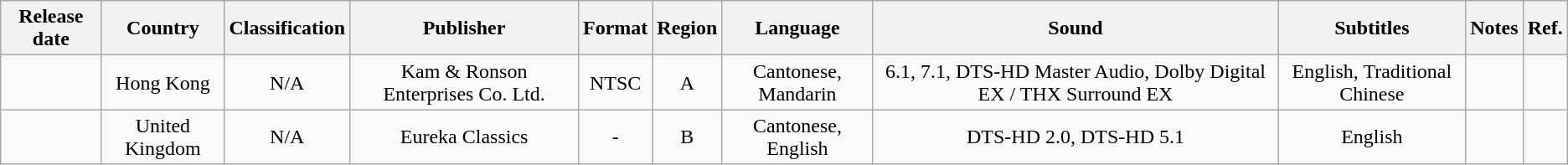<table class="wikitable">
<tr>
<th>Release date</th>
<th>Country</th>
<th>Classification</th>
<th>Publisher</th>
<th>Format</th>
<th>Region</th>
<th>Language</th>
<th>Sound</th>
<th>Subtitles</th>
<th>Notes</th>
<th>Ref.</th>
</tr>
<tr style="text-align:center;">
<td></td>
<td>Hong Kong</td>
<td>N/A</td>
<td>Kam & Ronson Enterprises Co. Ltd.</td>
<td>NTSC</td>
<td>A</td>
<td>Cantonese, Mandarin</td>
<td>6.1, 7.1, DTS-HD Master Audio, Dolby Digital EX / THX Surround EX</td>
<td>English, Traditional Chinese</td>
<td></td>
<td></td>
</tr>
<tr style="text-align:center;">
<td></td>
<td>United Kingdom</td>
<td>N/A</td>
<td>Eureka Classics</td>
<td>-</td>
<td>B</td>
<td>Cantonese, English</td>
<td>DTS-HD 2.0, DTS-HD 5.1</td>
<td>English</td>
<td></td>
<td></td>
</tr>
</table>
